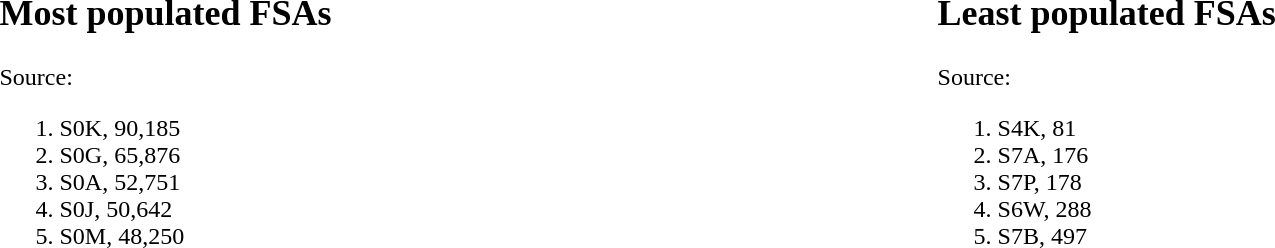<table style="width: 100%;">
<tr>
<td><br><h2>Most populated FSAs</h2>Source:<ol><li>S0K, 90,185</li><li>S0G, 65,876</li><li>S0A, 52,751</li><li>S0J, 50,642</li><li>S0M, 48,250</li></ol></td>
<td><br><h2>Least populated FSAs</h2>Source:<ol><li>S4K, 81</li><li>S7A, 176</li><li>S7P, 178</li><li>S6W, 288</li><li>S7B, 497</li></ol></td>
</tr>
</table>
